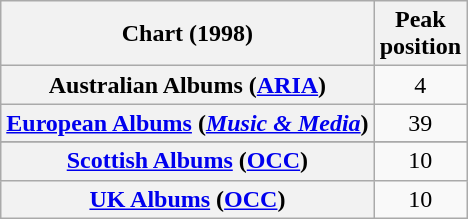<table class="wikitable sortable plainrowheaders" style="text-align:center">
<tr>
<th scope="col">Chart (1998)</th>
<th scope="col">Peak<br> position</th>
</tr>
<tr>
<th scope="row">Australian Albums (<a href='#'>ARIA</a>)</th>
<td>4</td>
</tr>
<tr>
<th scope="row"><a href='#'>European Albums</a> (<em><a href='#'>Music & Media</a></em>)</th>
<td>39</td>
</tr>
<tr>
</tr>
<tr>
<th scope="row"><a href='#'>Scottish Albums</a> (<a href='#'>OCC</a>)</th>
<td>10</td>
</tr>
<tr>
<th scope="row"><a href='#'>UK Albums</a> (<a href='#'>OCC</a>)</th>
<td>10</td>
</tr>
</table>
